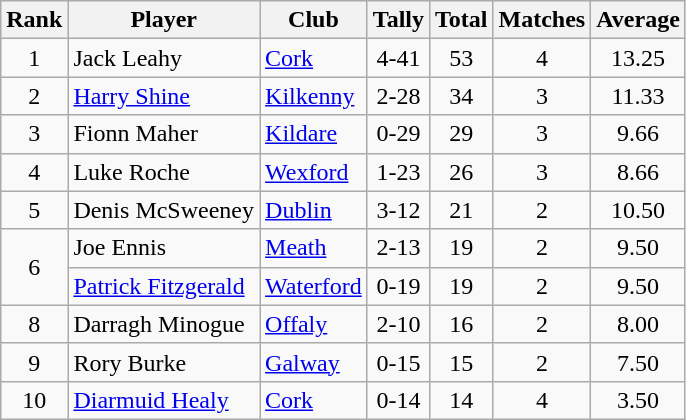<table class="wikitable">
<tr>
<th>Rank</th>
<th>Player</th>
<th>Club</th>
<th>Tally</th>
<th>Total</th>
<th>Matches</th>
<th>Average</th>
</tr>
<tr>
<td rowspan=1 align=center>1</td>
<td>Jack Leahy</td>
<td><a href='#'>Cork</a></td>
<td align=center>4-41</td>
<td align=center>53</td>
<td align=center>4</td>
<td align=center>13.25</td>
</tr>
<tr>
<td rowspan=1 align=center>2</td>
<td><a href='#'>Harry Shine</a></td>
<td><a href='#'>Kilkenny</a></td>
<td align=center>2-28</td>
<td align=center>34</td>
<td align=center>3</td>
<td align=center>11.33</td>
</tr>
<tr>
<td rowspan=1 align=center>3</td>
<td>Fionn Maher</td>
<td><a href='#'>Kildare</a></td>
<td align=center>0-29</td>
<td align=center>29</td>
<td align=center>3</td>
<td align=center>9.66</td>
</tr>
<tr>
<td rowspan=1 align=center>4</td>
<td>Luke Roche</td>
<td><a href='#'>Wexford</a></td>
<td align=center>1-23</td>
<td align=center>26</td>
<td align=center>3</td>
<td align=center>8.66</td>
</tr>
<tr>
<td rowspan=1 align=center>5</td>
<td>Denis McSweeney</td>
<td><a href='#'>Dublin</a></td>
<td align=center>3-12</td>
<td align=center>21</td>
<td align=center>2</td>
<td align=center>10.50</td>
</tr>
<tr>
<td rowspan=2 align=center>6</td>
<td>Joe Ennis</td>
<td><a href='#'>Meath</a></td>
<td align=center>2-13</td>
<td align=center>19</td>
<td align=center>2</td>
<td align=center>9.50</td>
</tr>
<tr>
<td><a href='#'>Patrick Fitzgerald</a></td>
<td><a href='#'>Waterford</a></td>
<td align=center>0-19</td>
<td align=center>19</td>
<td align=center>2</td>
<td align=center>9.50</td>
</tr>
<tr>
<td rowspan=1 align=center>8</td>
<td>Darragh Minogue</td>
<td><a href='#'>Offaly</a></td>
<td align=center>2-10</td>
<td align=center>16</td>
<td align=center>2</td>
<td align=center>8.00</td>
</tr>
<tr>
<td rowspan=1 align=center>9</td>
<td>Rory Burke</td>
<td><a href='#'>Galway</a></td>
<td align=center>0-15</td>
<td align=center>15</td>
<td align=center>2</td>
<td align=center>7.50</td>
</tr>
<tr>
<td rowspan=1 align=center>10</td>
<td><a href='#'>Diarmuid Healy</a></td>
<td><a href='#'>Cork</a></td>
<td align=center>0-14</td>
<td align=center>14</td>
<td align=center>4</td>
<td align=center>3.50</td>
</tr>
</table>
